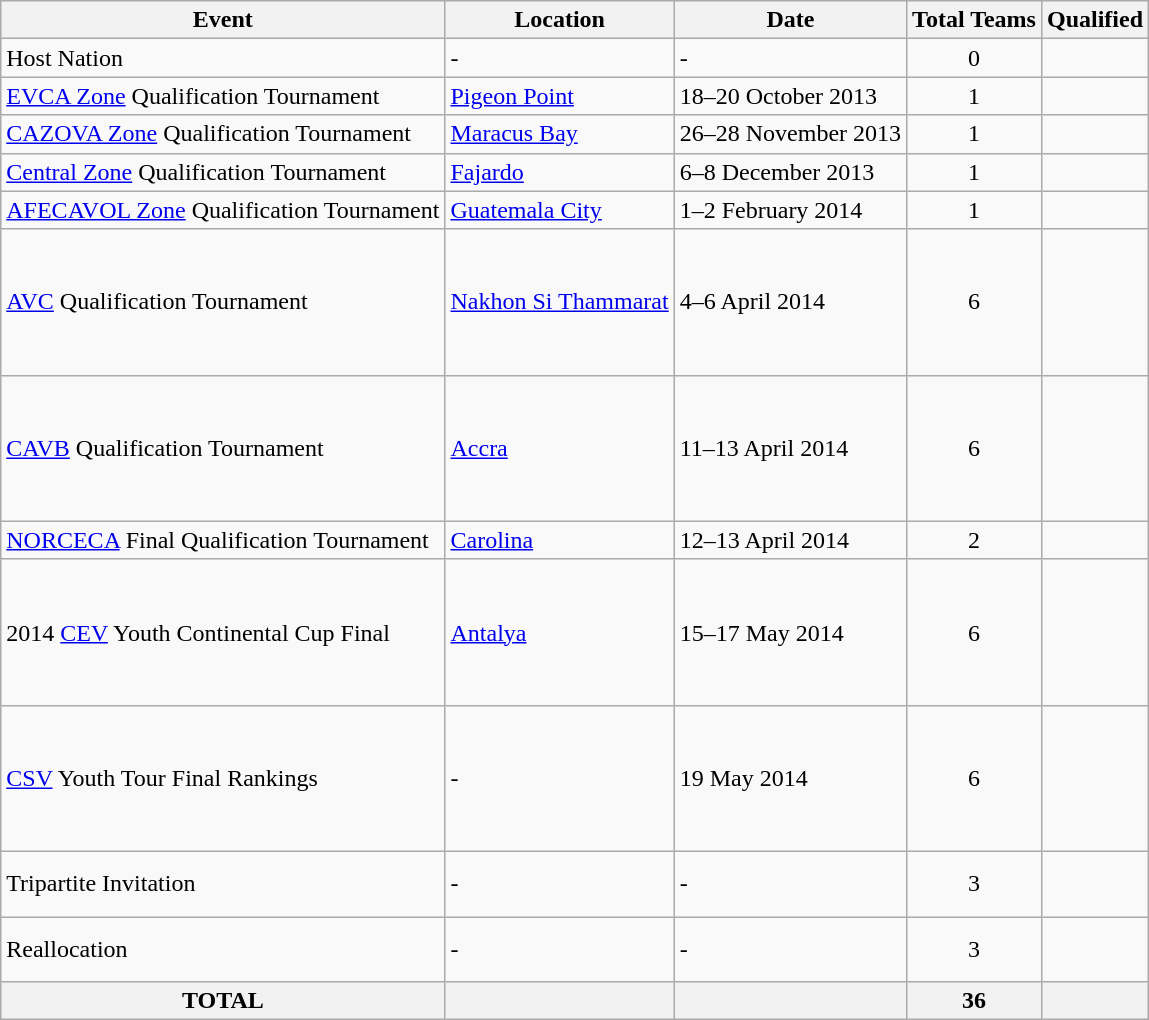<table class="wikitable">
<tr>
<th>Event</th>
<th>Location</th>
<th>Date</th>
<th>Total Teams</th>
<th>Qualified</th>
</tr>
<tr>
<td>Host Nation</td>
<td>-</td>
<td>-</td>
<td align="center">0</td>
<td><s></s></td>
</tr>
<tr>
<td><a href='#'>EVCA Zone</a> Qualification Tournament</td>
<td> <a href='#'>Pigeon Point</a></td>
<td>18–20 October 2013</td>
<td align="center">1</td>
<td></td>
</tr>
<tr>
<td><a href='#'>CAZOVA Zone</a> Qualification Tournament</td>
<td> <a href='#'>Maracus Bay</a></td>
<td>26–28 November 2013</td>
<td align="center">1</td>
<td></td>
</tr>
<tr>
<td><a href='#'>Central Zone</a> Qualification Tournament</td>
<td> <a href='#'>Fajardo</a></td>
<td>6–8 December 2013</td>
<td align="center">1</td>
<td></td>
</tr>
<tr>
<td><a href='#'>AFECAVOL Zone</a> Qualification Tournament</td>
<td> <a href='#'>Guatemala City</a></td>
<td>1–2 February 2014</td>
<td align="center">1</td>
<td></td>
</tr>
<tr>
<td><a href='#'>AVC</a> Qualification Tournament</td>
<td> <a href='#'>Nakhon Si Thammarat</a></td>
<td>4–6 April 2014</td>
<td align="center">6</td>
<td><br><br><br><br><br></td>
</tr>
<tr>
<td><a href='#'>CAVB</a> Qualification Tournament</td>
<td> <a href='#'>Accra</a></td>
<td>11–13 April 2014</td>
<td align="center">6</td>
<td><br><br><br><br><br></td>
</tr>
<tr>
<td><a href='#'>NORCECA</a> Final  Qualification Tournament</td>
<td> <a href='#'>Carolina</a></td>
<td>12–13 April 2014</td>
<td align="center">2</td>
<td><br></td>
</tr>
<tr>
<td>2014 <a href='#'>CEV</a> Youth Continental Cup Final</td>
<td> <a href='#'>Antalya</a></td>
<td>15–17 May 2014</td>
<td align="center">6</td>
<td><br><br><br><br><br></td>
</tr>
<tr>
<td><a href='#'>CSV</a> Youth Tour Final Rankings</td>
<td>-</td>
<td>19 May 2014</td>
<td align="center">6</td>
<td><br><br><br><br><br></td>
</tr>
<tr>
<td>Tripartite Invitation</td>
<td>-</td>
<td>-</td>
<td align="center">3</td>
<td><br><br></td>
</tr>
<tr>
<td>Reallocation</td>
<td>-</td>
<td>-</td>
<td align="center">3</td>
<td><br><br></td>
</tr>
<tr>
<th>TOTAL</th>
<th></th>
<th></th>
<th>36</th>
<th></th>
</tr>
</table>
